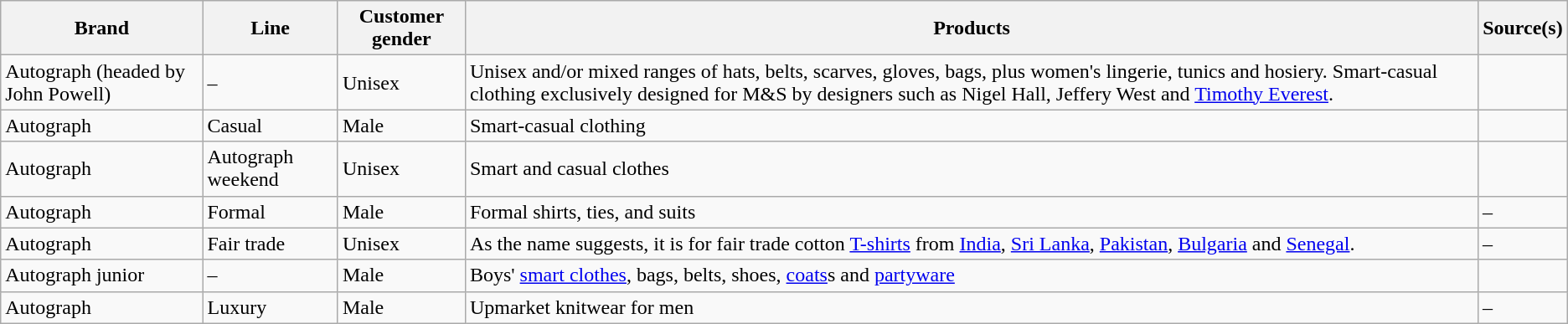<table class="wikitable">
<tr>
<th>Brand</th>
<th>Line</th>
<th>Customer gender</th>
<th>Products</th>
<th>Source(s)</th>
</tr>
<tr>
<td>Autograph (headed by John Powell)</td>
<td>–</td>
<td>Unisex</td>
<td>Unisex and/or mixed ranges of hats, belts, scarves, gloves, bags, plus women's lingerie, tunics and hosiery. Smart-casual clothing exclusively designed for M&S by designers such as Nigel Hall, Jeffery West and <a href='#'>Timothy Everest</a>.</td>
<td></td>
</tr>
<tr>
<td>Autograph</td>
<td>Casual</td>
<td>Male</td>
<td>Smart-casual clothing</td>
<td></td>
</tr>
<tr>
<td>Autograph</td>
<td>Autograph weekend</td>
<td>Unisex</td>
<td>Smart and casual clothes</td>
<td></td>
</tr>
<tr>
<td>Autograph</td>
<td>Formal</td>
<td>Male</td>
<td>Formal shirts, ties, and suits</td>
<td>–</td>
</tr>
<tr>
<td>Autograph</td>
<td>Fair trade</td>
<td>Unisex</td>
<td>As the name suggests, it is for fair trade cotton <a href='#'>T-shirts</a> from <a href='#'>India</a>, <a href='#'>Sri Lanka</a>, <a href='#'>Pakistan</a>, <a href='#'>Bulgaria</a> and <a href='#'>Senegal</a>.</td>
<td>–</td>
</tr>
<tr>
<td>Autograph junior</td>
<td>–</td>
<td>Male</td>
<td>Boys' <a href='#'>smart clothes</a>, bags, belts, shoes, <a href='#'>coats</a>s and <a href='#'>partyware</a></td>
<td></td>
</tr>
<tr>
<td>Autograph</td>
<td>Luxury</td>
<td>Male</td>
<td>Upmarket knitwear for men</td>
<td>–</td>
</tr>
</table>
